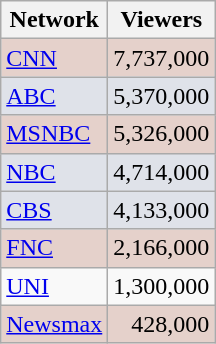<table class="wikitable">
<tr>
<th>Network</th>
<th>Viewers</th>
</tr>
<tr style="background:#e5d1cb;">
<td><a href='#'>CNN</a></td>
<td>7,737,000</td>
</tr>
<tr style="background:#dfe2e9;">
<td><a href='#'>ABC</a></td>
<td>5,370,000</td>
</tr>
<tr style="background:#e5d1cb;">
<td><a href='#'>MSNBC</a></td>
<td>5,326,000</td>
</tr>
<tr style="background:#dfe2e9;">
<td><a href='#'>NBC</a></td>
<td>4,714,000</td>
</tr>
<tr style="background:#dfe2e9;">
<td><a href='#'>CBS</a></td>
<td>4,133,000</td>
</tr>
<tr style="background:#e5d1cb;">
<td><a href='#'>FNC</a></td>
<td>2,166,000</td>
</tr>
<tr>
<td><a href='#'>UNI</a></td>
<td>1,300,000</td>
</tr>
<tr style="background:#e5d1cb;">
<td><a href='#'>Newsmax</a></td>
<td align=right>428,000</td>
</tr>
</table>
